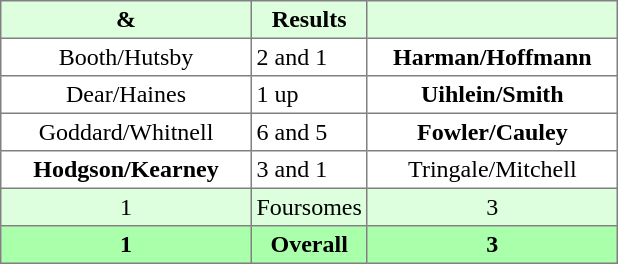<table border="1" cellpadding="3" style="border-collapse:collapse; text-align:center;">
<tr style="background:#ddffdd;">
<th width=160> & </th>
<th>Results</th>
<th width=160></th>
</tr>
<tr>
<td>Booth/Hutsby</td>
<td align=left> 2 and 1</td>
<td><strong>Harman/Hoffmann</strong></td>
</tr>
<tr>
<td>Dear/Haines</td>
<td align=left> 1 up</td>
<td><strong>Uihlein/Smith</strong></td>
</tr>
<tr>
<td>Goddard/Whitnell</td>
<td align=left> 6 and 5</td>
<td><strong>Fowler/Cauley</strong></td>
</tr>
<tr>
<td><strong>Hodgson/Kearney</strong></td>
<td align=left> 3 and 1</td>
<td>Tringale/Mitchell</td>
</tr>
<tr style="background:#ddffdd;">
<td>1</td>
<td>Foursomes</td>
<td>3</td>
</tr>
<tr style="background:#aaffaa;">
<th>1</th>
<th>Overall</th>
<th>3</th>
</tr>
</table>
